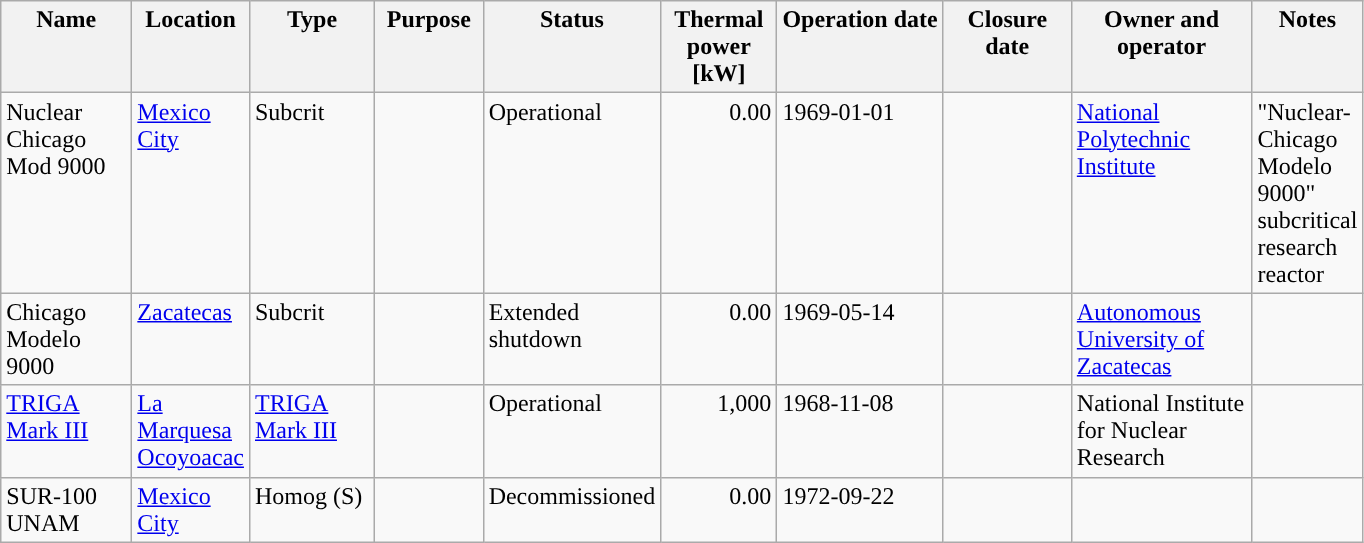<table class="wikitable" >
<tr valign="top">
<th width="80">Name</th>
<th width="65">Location</th>
<th width="76">Type</th>
<th width="65">Purpose</th>
<th width="91">Status</th>
<th width="70“">Thermal power [kW]</th>
<th width=„67“>Operation date</th>
<th width="78“">Closure date</th>
<th width="113“">Owner and operator</th>
<th width="65">Notes</th>
</tr>
<tr valign="top">
<td>Nuclear Chicago Mod 9000</td>
<td><a href='#'>Mexico City</a></td>
<td>Subcrit</td>
<td></td>
<td>Operational</td>
<td align="right">0.00</td>
<td>1969-01-01</td>
<td></td>
<td><a href='#'>National Polytechnic Institute</a></td>
<td>"Nuclear-Chicago Modelo 9000" subcritical research reactor</td>
</tr>
<tr valign="top">
<td>Chicago Modelo 9000</td>
<td><a href='#'>Zacatecas</a></td>
<td>Subcrit</td>
<td></td>
<td>Extended shutdown</td>
<td align="right">0.00</td>
<td>1969-05-14</td>
<td></td>
<td><a href='#'>Autonomous University of Zacatecas</a></td>
<td></td>
</tr>
<tr valign="top">
<td><a href='#'>TRIGA Mark III</a></td>
<td><a href='#'>La Marquesa Ocoyoacac</a></td>
<td><a href='#'>TRIGA Mark III</a></td>
<td></td>
<td>Operational</td>
<td align="right">1,000</td>
<td>1968-11-08</td>
<td></td>
<td>National Institute for Nuclear Research</td>
<td></td>
</tr>
<tr valign="top">
<td>SUR-100 UNAM</td>
<td><a href='#'>Mexico City</a></td>
<td>Homog (S)</td>
<td></td>
<td>Decommissioned</td>
<td align="right">0.00</td>
<td>1972-09-22</td>
<td></td>
<td></td>
<td></td>
</tr>
</table>
